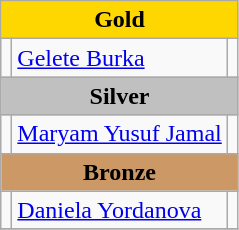<table class="wikitable">
<tr bgcolor=gold>
<td colspan=3 align=center><strong>Gold</strong></td>
</tr>
<tr>
<td></td>
<td><a href='#'>Gelete Burka</a></td>
<td></td>
</tr>
<tr bgcolor=silver>
<td colspan=3 align=center><strong>Silver</strong></td>
</tr>
<tr>
<td></td>
<td><a href='#'>Maryam Yusuf Jamal</a></td>
<td></td>
</tr>
<tr bgcolor=cc9966>
<td colspan=3 align=center><strong>Bronze</strong></td>
</tr>
<tr>
<td></td>
<td><a href='#'>Daniela Yordanova</a></td>
<td></td>
</tr>
<tr>
</tr>
</table>
